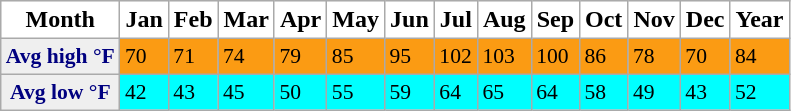<table class="wikitable" "text-align:center;font-size:90%;">
<tr>
<th style="background:#fff; color:#000; height:17px;">Month</th>
<th style="background:#fff; color:#000;">Jan</th>
<th style="background:#fff; color:#000;">Feb</th>
<th style="background:#fff; color:#000;">Mar</th>
<th style="background:#fff; color:#000;">Apr</th>
<th style="background:#fff; color:#000;">May</th>
<th style="background:#fff; color:#000;">Jun</th>
<th style="background:#fff; color:#000;">Jul</th>
<th style="background:#fff; color:#000;">Aug</th>
<th style="background:#fff; color:#000;">Sep</th>
<th style="background:#fff; color:#000;">Oct</th>
<th style="background:#fff; color:#000;">Nov</th>
<th style="background:#fff; color:#000;">Dec</th>
<th style="background:#fff; color:#000;">Year</th>
</tr>
<tr>
<th style="background:#efefef; color:navy; font-size:90%;">Avg high °F</th>
<td style="background:#fb9b13; color:#000; font-size:90%;">70</td>
<td style="background:#fb9b13; color:#000; font-size:90%;">71</td>
<td style="background:#fb9b13; color:#000; font-size:90%;">74</td>
<td style="background:#fb9b13; color:#000; font-size:90%;">79</td>
<td style="background:#fb9b13; color:#000; font-size:90%;">85</td>
<td style="background:#fb9b13; color:#000; font-size:90%;">95</td>
<td style="background:#fb9b13; color:#000; font-size:90%;">102</td>
<td style="background:#fb9b13; color:#000; font-size:90%;">103</td>
<td style="background:#fb9b13; color:#000; font-size:90%;">100</td>
<td style="background:#fb9b13; color:#000; font-size:90%;">86</td>
<td style="background:#fb9b13; color:#000; font-size:90%;">78</td>
<td style="background:#fb9b13; color:#000; font-size:90%;">70</td>
<td style="background:#fb9b13; color:#000; font-size:90%;">84</td>
</tr>
<tr>
<th style="background:#efefef; color:navy; font-size:90%; height:16px;">Avg low °F</th>
<td style="background:#0ff; color:black; font-size:90%;">42</td>
<td style="background:#0ff; color:black; font-size:90%;">43</td>
<td style="background:#0ff; color:black; font-size:90%;">45</td>
<td style="background:#0ff; color:black; font-size:90%;">50</td>
<td style="background:#0ff; color:black; font-size:90%;">55</td>
<td style="background:#0ff; color:black; font-size:90%;">59</td>
<td style="background:#0ff; color:black; font-size:90%;">64</td>
<td style="background:#0ff; color:black; font-size:90%;">65</td>
<td style="background:#0ff; color:black; font-size:90%;">64</td>
<td style="background:#0ff; color:black; font-size:90%;">58</td>
<td style="background:#0ff; color:black; font-size:90%;">49</td>
<td style="background:#0ff; color:black; font-size:90%;">43</td>
<td style="background:#0ff; color:black; font-size:90%;">52</td>
</tr>
</table>
